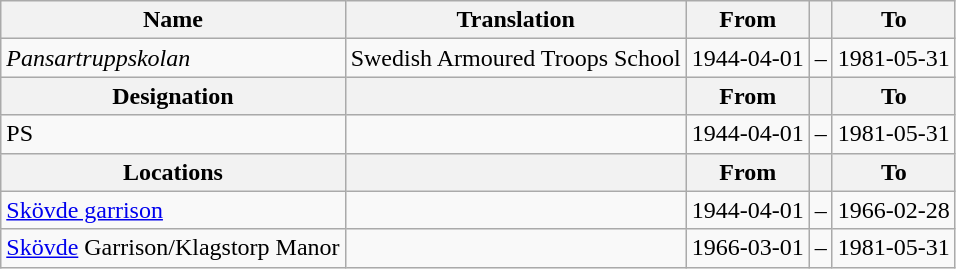<table class="wikitable">
<tr>
<th style="font-weight:bold;">Name</th>
<th style="font-weight:bold;">Translation</th>
<th style="text-align: center; font-weight:bold;">From</th>
<th></th>
<th style="text-align: center; font-weight:bold;">To</th>
</tr>
<tr>
<td style="font-style:italic;">Pansartruppskolan</td>
<td>Swedish Armoured Troops School</td>
<td>1944-04-01</td>
<td>–</td>
<td>1981-05-31</td>
</tr>
<tr>
<th style="font-weight:bold;">Designation</th>
<th style="font-weight:bold;"></th>
<th style="text-align: center; font-weight:bold;">From</th>
<th></th>
<th style="text-align: center; font-weight:bold;">To</th>
</tr>
<tr>
<td>PS</td>
<td></td>
<td style="text-align: center;">1944-04-01</td>
<td style="text-align: center;">–</td>
<td style="text-align: center;">1981-05-31</td>
</tr>
<tr>
<th style="font-weight:bold;">Locations</th>
<th style="font-weight:bold;"></th>
<th style="text-align: center; font-weight:bold;">From</th>
<th></th>
<th style="text-align: center; font-weight:bold;">To</th>
</tr>
<tr>
<td><a href='#'>Skövde garrison</a></td>
<td></td>
<td style="text-align: center;">1944-04-01</td>
<td style="text-align: center;">–</td>
<td style="text-align: center;">1966-02-28</td>
</tr>
<tr>
<td><a href='#'>Skövde</a> Garrison/Klagstorp Manor</td>
<td></td>
<td style="text-align: center;">1966-03-01</td>
<td style="text-align: center;">–</td>
<td style="text-align: center;">1981-05-31</td>
</tr>
</table>
